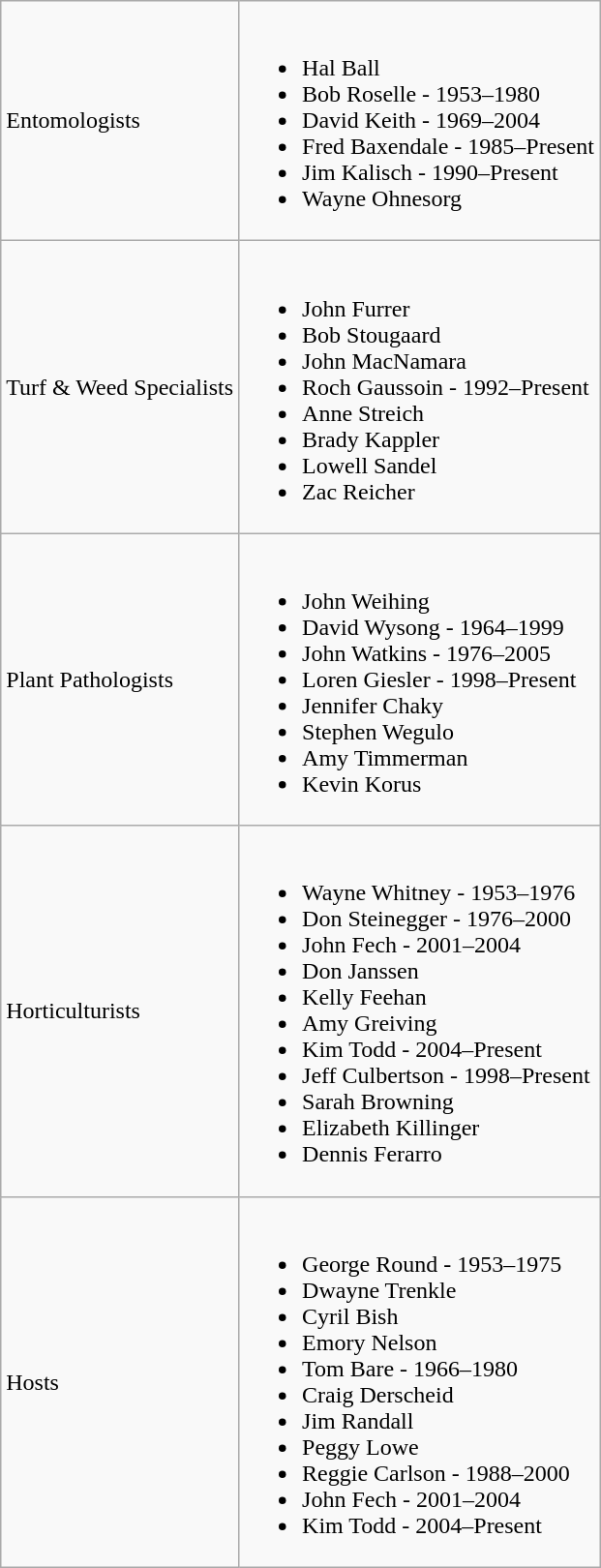<table class="wikitable">
<tr>
<td>Entomologists</td>
<td><br><ul><li>Hal Ball</li><li>Bob Roselle - 1953–1980</li><li>David Keith - 1969–2004</li><li>Fred Baxendale - 1985–Present</li><li>Jim Kalisch - 1990–Present</li><li>Wayne Ohnesorg</li></ul></td>
</tr>
<tr>
<td>Turf & Weed Specialists</td>
<td><br><ul><li>John Furrer</li><li>Bob Stougaard</li><li>John MacNamara</li><li>Roch Gaussoin - 1992–Present</li><li>Anne Streich</li><li>Brady Kappler</li><li>Lowell Sandel</li><li>Zac Reicher</li></ul></td>
</tr>
<tr>
<td>Plant Pathologists</td>
<td><br><ul><li>John Weihing</li><li>David Wysong - 1964–1999</li><li>John Watkins - 1976–2005</li><li>Loren Giesler - 1998–Present</li><li>Jennifer Chaky</li><li>Stephen Wegulo</li><li>Amy Timmerman</li><li>Kevin Korus</li></ul></td>
</tr>
<tr>
<td>Horticulturists</td>
<td><br><ul><li>Wayne Whitney - 1953–1976</li><li>Don Steinegger - 1976–2000</li><li>John Fech - 2001–2004</li><li>Don Janssen</li><li>Kelly Feehan</li><li>Amy Greiving</li><li>Kim Todd - 2004–Present</li><li>Jeff Culbertson - 1998–Present</li><li>Sarah Browning</li><li>Elizabeth Killinger</li><li>Dennis Ferarro</li></ul></td>
</tr>
<tr>
<td>Hosts</td>
<td><br><ul><li>George Round - 1953–1975</li><li>Dwayne Trenkle</li><li>Cyril Bish</li><li>Emory Nelson</li><li>Tom Bare - 1966–1980</li><li>Craig Derscheid</li><li>Jim Randall</li><li>Peggy Lowe</li><li>Reggie Carlson - 1988–2000</li><li>John Fech - 2001–2004</li><li>Kim Todd - 2004–Present</li></ul></td>
</tr>
</table>
